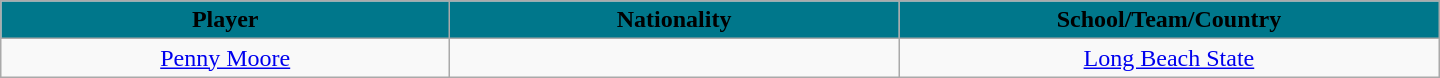<table class="wikitable" style="text-align:center; width:60em">
<tr>
<th style="background: #00778B" width="10%"><span>Player</span></th>
<th style="background: #00778B" width="10%"><span>Nationality</span></th>
<th style="background: #00778B" width="10%"><span>School/Team/Country</span></th>
</tr>
<tr>
<td><a href='#'>Penny Moore</a></td>
<td></td>
<td><a href='#'>Long Beach State</a></td>
</tr>
</table>
